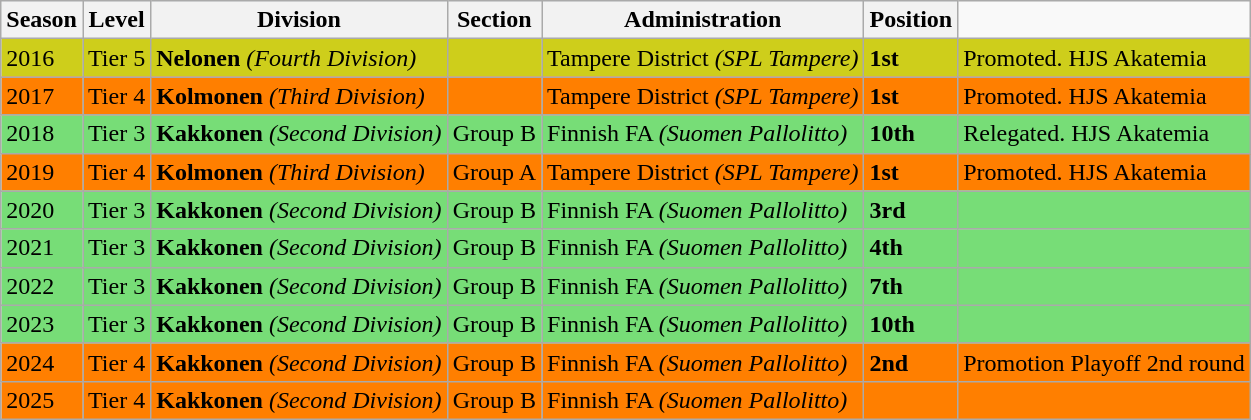<table class="wikitable">
<tr style="background:#f0f6fa;">
<th><strong>Season</strong></th>
<th><strong>Level</strong></th>
<th><strong>Division</strong></th>
<th><strong>Section</strong></th>
<th><strong>Administration</strong></th>
<th><strong>Position</strong></th>
</tr>
<tr>
<td style="background:#CECE1B;">2016</td>
<td style="background:#CECE1B;">Tier 5</td>
<td style="background:#CECE1B;"><strong>Nelonen</strong> <em>(Fourth Division)</em></td>
<td style="background:#CECE1B;"></td>
<td style="background:#CECE1B;">Tampere District <em>(SPL Tampere)</em></td>
<td style="background:#CECE1B;"><strong>1st</strong></td>
<td style="background:#CECE1B;">Promoted. HJS Akatemia</td>
</tr>
<tr>
<td style="background:#FF7F00;">2017</td>
<td style="background:#FF7F00;">Tier 4</td>
<td style="background:#FF7F00;"><strong>Kolmonen</strong> <em>(Third Division)</em></td>
<td style="background:#FF7F00;"></td>
<td style="background:#FF7F00;">Tampere District <em>(SPL Tampere)</em></td>
<td style="background:#FF7F00;"><strong>1st</strong></td>
<td style="background:#FF7F00;">Promoted. HJS Akatemia</td>
</tr>
<tr>
<td style="background:#77DD77;">2018</td>
<td style="background:#77DD77;">Tier 3</td>
<td style="background:#77DD77;"><strong>Kakkonen</strong> <em>(Second Division)</em></td>
<td style="background:#77DD77;">Group B</td>
<td style="background:#77DD77;">Finnish FA <em>(Suomen Pallolitto)</em></td>
<td style="background:#77DD77;"><strong>10th</strong></td>
<td style="background:#77DD77;">Relegated. HJS Akatemia</td>
</tr>
<tr>
<td style="background:#FF7F00;">2019</td>
<td style="background:#FF7F00;">Tier 4</td>
<td style="background:#FF7F00;"><strong>Kolmonen</strong> <em>(Third Division)</em></td>
<td style="background:#FF7F00;">Group A</td>
<td style="background:#FF7F00;">Tampere District <em>(SPL Tampere)</em></td>
<td style="background:#FF7F00;"><strong>1st</strong></td>
<td style="background:#FF7F00;">Promoted. HJS Akatemia</td>
</tr>
<tr>
<td style="background:#77DD77;">2020</td>
<td style="background:#77DD77;">Tier 3</td>
<td style="background:#77DD77;"><strong>Kakkonen</strong> <em>(Second Division)</em></td>
<td style="background:#77DD77;">Group B</td>
<td style="background:#77DD77;">Finnish FA <em>(Suomen Pallolitto)</em></td>
<td style="background:#77DD77;"><strong>3rd</strong></td>
<td style="background:#77DD77;"></td>
</tr>
<tr>
<td style="background:#77DD77;">2021</td>
<td style="background:#77DD77;">Tier 3</td>
<td style="background:#77DD77;"><strong>Kakkonen</strong> <em>(Second Division)</em></td>
<td style="background:#77DD77;">Group B</td>
<td style="background:#77DD77;">Finnish FA <em>(Suomen Pallolitto)</em></td>
<td style="background:#77DD77;"><strong>4th</strong></td>
<td style="background:#77DD77;"></td>
</tr>
<tr>
<td style="background:#77DD77;">2022</td>
<td style="background:#77DD77;">Tier 3</td>
<td style="background:#77DD77;"><strong>Kakkonen</strong> <em>(Second Division)</em></td>
<td style="background:#77DD77;">Group B</td>
<td style="background:#77DD77;">Finnish FA <em>(Suomen Pallolitto)</em></td>
<td style="background:#77DD77;"><strong>7th</strong></td>
<td style="background:#77DD77;"></td>
</tr>
<tr>
<td style="background:#77DD77;">2023</td>
<td style="background:#77DD77;">Tier 3</td>
<td style="background:#77DD77;"><strong>Kakkonen</strong> <em>(Second Division)</em></td>
<td style="background:#77DD77;">Group B</td>
<td style="background:#77DD77;">Finnish FA <em>(Suomen Pallolitto)</em></td>
<td style="background:#77DD77;"><strong>10th</strong></td>
<td style="background:#77DD77;"></td>
</tr>
<tr>
<td style="background:#FF7F00;">2024</td>
<td style="background:#FF7F00;">Tier 4</td>
<td style="background:#FF7F00;"><strong>Kakkonen</strong> <em>(Second Division)</em></td>
<td style="background:#FF7F00;">Group B</td>
<td style="background:#FF7F00;">Finnish FA <em>(Suomen Pallolitto)</em></td>
<td style="background:#FF7F00;"><strong>2nd</strong></td>
<td style="background:#FF7F00;">Promotion Playoff 2nd round</td>
</tr>
<tr>
<td style="background:#FF7F00;">2025</td>
<td style="background:#FF7F00;">Tier 4</td>
<td style="background:#FF7F00;"><strong>Kakkonen</strong> <em>(Second Division)</em></td>
<td style="background:#FF7F00;">Group B</td>
<td style="background:#FF7F00;">Finnish FA <em>(Suomen Pallolitto)</em></td>
<td style="background:#FF7F00;"></td>
<td style="background:#FF7F00;"></td>
</tr>
</table>
